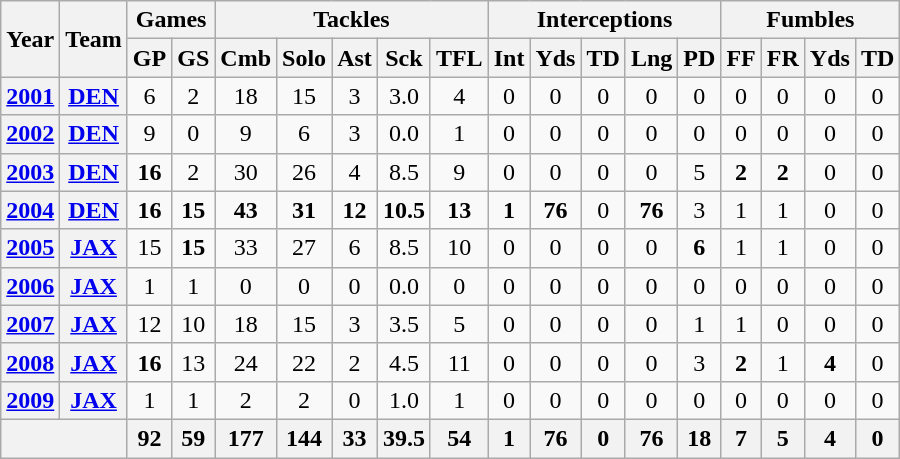<table class="wikitable" style="text-align:center">
<tr>
<th rowspan="2">Year</th>
<th rowspan="2">Team</th>
<th colspan="2">Games</th>
<th colspan="5">Tackles</th>
<th colspan="5">Interceptions</th>
<th colspan="4">Fumbles</th>
</tr>
<tr>
<th>GP</th>
<th>GS</th>
<th>Cmb</th>
<th>Solo</th>
<th>Ast</th>
<th>Sck</th>
<th>TFL</th>
<th>Int</th>
<th>Yds</th>
<th>TD</th>
<th>Lng</th>
<th>PD</th>
<th>FF</th>
<th>FR</th>
<th>Yds</th>
<th>TD</th>
</tr>
<tr>
<th><a href='#'>2001</a></th>
<th><a href='#'>DEN</a></th>
<td>6</td>
<td>2</td>
<td>18</td>
<td>15</td>
<td>3</td>
<td>3.0</td>
<td>4</td>
<td>0</td>
<td>0</td>
<td>0</td>
<td>0</td>
<td>0</td>
<td>0</td>
<td>0</td>
<td>0</td>
<td>0</td>
</tr>
<tr>
<th><a href='#'>2002</a></th>
<th><a href='#'>DEN</a></th>
<td>9</td>
<td>0</td>
<td>9</td>
<td>6</td>
<td>3</td>
<td>0.0</td>
<td>1</td>
<td>0</td>
<td>0</td>
<td>0</td>
<td>0</td>
<td>0</td>
<td>0</td>
<td>0</td>
<td>0</td>
<td>0</td>
</tr>
<tr>
<th><a href='#'>2003</a></th>
<th><a href='#'>DEN</a></th>
<td><strong>16</strong></td>
<td>2</td>
<td>30</td>
<td>26</td>
<td>4</td>
<td>8.5</td>
<td>9</td>
<td>0</td>
<td>0</td>
<td>0</td>
<td>0</td>
<td>5</td>
<td><strong>2</strong></td>
<td><strong>2</strong></td>
<td>0</td>
<td>0</td>
</tr>
<tr>
<th><a href='#'>2004</a></th>
<th><a href='#'>DEN</a></th>
<td><strong>16</strong></td>
<td><strong>15</strong></td>
<td><strong>43</strong></td>
<td><strong>31</strong></td>
<td><strong>12</strong></td>
<td><strong>10.5</strong></td>
<td><strong>13</strong></td>
<td><strong>1</strong></td>
<td><strong>76</strong></td>
<td>0</td>
<td><strong>76</strong></td>
<td>3</td>
<td>1</td>
<td>1</td>
<td>0</td>
<td>0</td>
</tr>
<tr>
<th><a href='#'>2005</a></th>
<th><a href='#'>JAX</a></th>
<td>15</td>
<td><strong>15</strong></td>
<td>33</td>
<td>27</td>
<td>6</td>
<td>8.5</td>
<td>10</td>
<td>0</td>
<td>0</td>
<td>0</td>
<td>0</td>
<td><strong>6</strong></td>
<td>1</td>
<td>1</td>
<td>0</td>
<td>0</td>
</tr>
<tr>
<th><a href='#'>2006</a></th>
<th><a href='#'>JAX</a></th>
<td>1</td>
<td>1</td>
<td>0</td>
<td>0</td>
<td>0</td>
<td>0.0</td>
<td>0</td>
<td>0</td>
<td>0</td>
<td>0</td>
<td>0</td>
<td>0</td>
<td>0</td>
<td>0</td>
<td>0</td>
<td>0</td>
</tr>
<tr>
<th><a href='#'>2007</a></th>
<th><a href='#'>JAX</a></th>
<td>12</td>
<td>10</td>
<td>18</td>
<td>15</td>
<td>3</td>
<td>3.5</td>
<td>5</td>
<td>0</td>
<td>0</td>
<td>0</td>
<td>0</td>
<td>1</td>
<td>1</td>
<td>0</td>
<td>0</td>
<td>0</td>
</tr>
<tr>
<th><a href='#'>2008</a></th>
<th><a href='#'>JAX</a></th>
<td><strong>16</strong></td>
<td>13</td>
<td>24</td>
<td>22</td>
<td>2</td>
<td>4.5</td>
<td>11</td>
<td>0</td>
<td>0</td>
<td>0</td>
<td>0</td>
<td>3</td>
<td><strong>2</strong></td>
<td>1</td>
<td><strong>4</strong></td>
<td>0</td>
</tr>
<tr>
<th><a href='#'>2009</a></th>
<th><a href='#'>JAX</a></th>
<td>1</td>
<td>1</td>
<td>2</td>
<td>2</td>
<td>0</td>
<td>1.0</td>
<td>1</td>
<td>0</td>
<td>0</td>
<td>0</td>
<td>0</td>
<td>0</td>
<td>0</td>
<td>0</td>
<td>0</td>
<td>0</td>
</tr>
<tr>
<th colspan="2"></th>
<th>92</th>
<th>59</th>
<th>177</th>
<th>144</th>
<th>33</th>
<th>39.5</th>
<th>54</th>
<th>1</th>
<th>76</th>
<th>0</th>
<th>76</th>
<th>18</th>
<th>7</th>
<th>5</th>
<th>4</th>
<th>0</th>
</tr>
</table>
